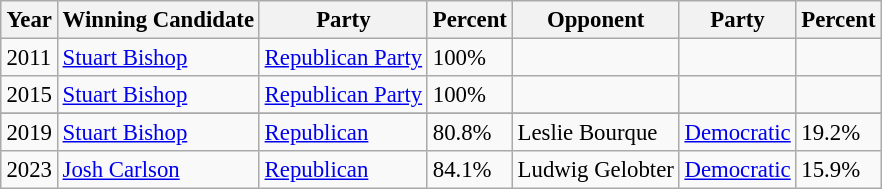<table class="wikitable" style="margin:0.5em auto; font-size:95%;">
<tr>
<th>Year</th>
<th>Winning Candidate</th>
<th>Party</th>
<th>Percent</th>
<th>Opponent</th>
<th>Party</th>
<th>Percent</th>
</tr>
<tr>
<td>2011</td>
<td><a href='#'>Stuart Bishop</a></td>
<td><a href='#'>Republican Party</a></td>
<td>100%</td>
<td></td>
<td></td>
<td></td>
</tr>
<tr>
<td>2015</td>
<td><a href='#'>Stuart Bishop</a></td>
<td><a href='#'>Republican Party</a></td>
<td>100%</td>
<td></td>
<td></td>
<td></td>
</tr>
<tr>
</tr>
<tr>
<td>2019</td>
<td><a href='#'>Stuart Bishop</a></td>
<td><a href='#'>Republican</a></td>
<td>80.8%</td>
<td>Leslie Bourque</td>
<td><a href='#'>Democratic</a></td>
<td>19.2%</td>
</tr>
<tr>
<td>2023</td>
<td><a href='#'>Josh Carlson</a></td>
<td><a href='#'>Republican</a></td>
<td>84.1%</td>
<td>Ludwig Gelobter</td>
<td><a href='#'>Democratic</a></td>
<td>15.9%</td>
</tr>
</table>
